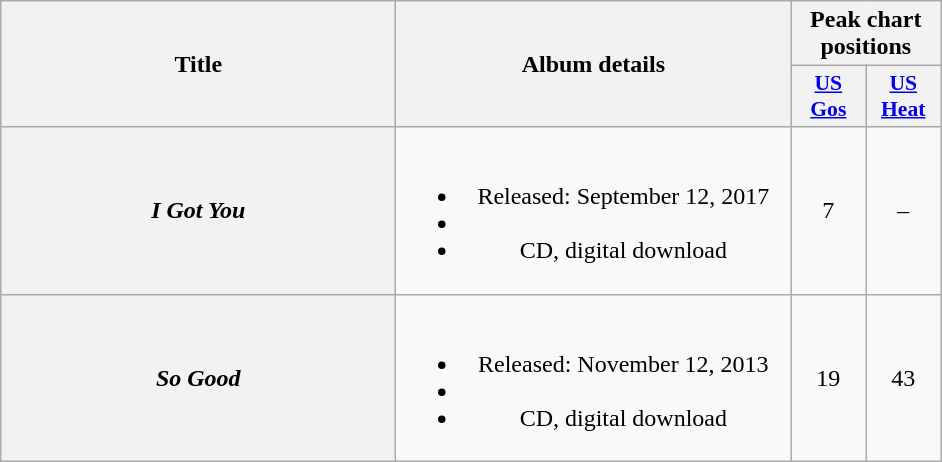<table class="wikitable plainrowheaders" style="text-align:center;">
<tr>
<th scope="col" rowspan="2" style="width:16em;">Title</th>
<th scope="col" rowspan="2" style="width:16em;">Album details</th>
<th scope="col" colspan="2">Peak chart positions</th>
</tr>
<tr>
<th style="width:3em; font-size:90%"><a href='#'>US<br>Gos</a></th>
<th style="width:3em; font-size:90%"><a href='#'>US<br>Heat</a></th>
</tr>
<tr>
<th scope="row"><em>I Got You</em></th>
<td><br><ul><li>Released: September 12, 2017</li><li></li><li>CD, digital download</li></ul></td>
<td>7</td>
<td>–</td>
</tr>
<tr>
<th scope="row"><em>So Good</em></th>
<td><br><ul><li>Released: November 12, 2013</li><li></li><li>CD, digital download</li></ul></td>
<td>19</td>
<td>43</td>
</tr>
</table>
